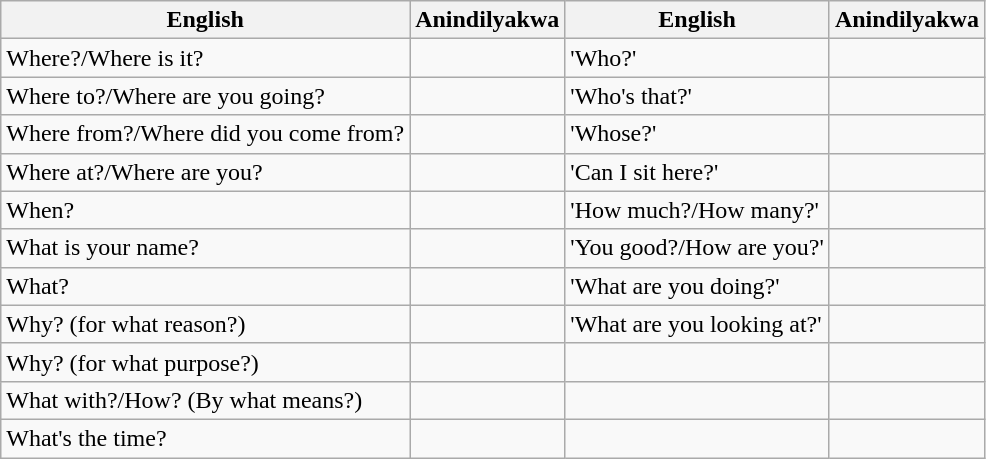<table class="wikitable">
<tr>
<th>English</th>
<th>Anindilyakwa</th>
<th>English</th>
<th>Anindilyakwa</th>
</tr>
<tr>
<td>Where?/Where is it?</td>
<td></td>
<td>'Who?'</td>
<td></td>
</tr>
<tr>
<td>Where to?/Where are you going?</td>
<td></td>
<td>'Who's that?'</td>
<td></td>
</tr>
<tr>
<td>Where from?/Where did you come from?</td>
<td></td>
<td>'Whose?'</td>
<td></td>
</tr>
<tr>
<td>Where at?/Where are you?</td>
<td></td>
<td>'Can I sit here?'</td>
<td></td>
</tr>
<tr>
<td>When?</td>
<td></td>
<td>'How much?/How many?'</td>
<td></td>
</tr>
<tr>
<td>What is your name?</td>
<td></td>
<td>'You good?/How are you?'</td>
<td></td>
</tr>
<tr>
<td>What?</td>
<td></td>
<td>'What are you doing?'</td>
<td></td>
</tr>
<tr>
<td>Why? (for what reason?)</td>
<td></td>
<td>'What are you looking at?'</td>
<td></td>
</tr>
<tr>
<td>Why? (for what purpose?)</td>
<td></td>
<td></td>
<td></td>
</tr>
<tr>
<td>What with?/How? (By what means?)</td>
<td></td>
<td></td>
<td></td>
</tr>
<tr>
<td>What's the time?</td>
<td></td>
<td></td>
<td></td>
</tr>
</table>
